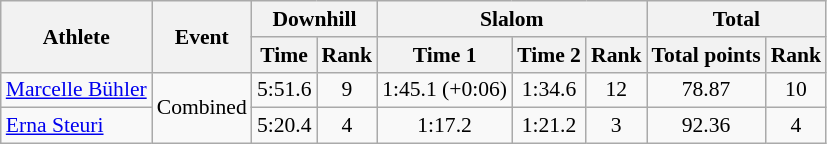<table class="wikitable" style="font-size:90%">
<tr>
<th rowspan="2">Athlete</th>
<th rowspan="2">Event</th>
<th colspan="2">Downhill</th>
<th colspan="3">Slalom</th>
<th colspan="2">Total</th>
</tr>
<tr>
<th>Time</th>
<th>Rank</th>
<th>Time 1</th>
<th>Time 2</th>
<th>Rank</th>
<th>Total points</th>
<th>Rank</th>
</tr>
<tr>
<td><a href='#'>Marcelle Bühler</a></td>
<td rowspan="2">Combined</td>
<td align="center">5:51.6</td>
<td align="center">9</td>
<td align="center">1:45.1 (+0:06)</td>
<td align="center">1:34.6</td>
<td align="center">12</td>
<td align="center">78.87</td>
<td align="center">10</td>
</tr>
<tr>
<td><a href='#'>Erna Steuri</a></td>
<td align="center">5:20.4</td>
<td align="center">4</td>
<td align="center">1:17.2</td>
<td align="center">1:21.2</td>
<td align="center">3</td>
<td align="center">92.36</td>
<td align="center">4</td>
</tr>
</table>
